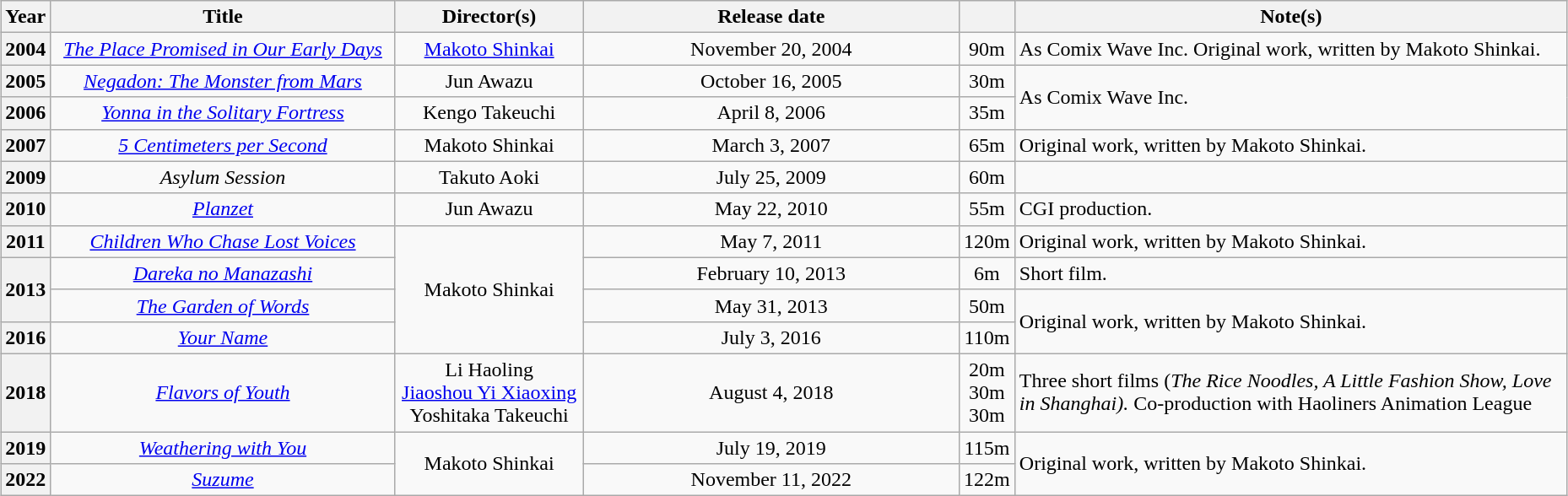<table class="wikitable sortable plainrowheaders" style="text-align: center; width:98%; margin-left: auto; margin-right: auto; border: none;">
<tr>
<th style="width:3%" class="unsortable">Year</th>
<th style="width:22%">Title</th>
<th style="width:12%">Director(s)</th>
<th data-sort-type="date" style="width:24%">Release date</th>
<th style="width:2%"></th>
<th class="unsortable">Note(s)</th>
</tr>
<tr>
<th scope="row" style="text-align: center">2004</th>
<td><em><a href='#'>The Place Promised in Our Early Days</a></em></td>
<td><a href='#'>Makoto Shinkai</a></td>
<td>November 20, 2004</td>
<td>90m</td>
<td style="text-align:left;">As Comix Wave Inc. Original work, written by Makoto Shinkai.</td>
</tr>
<tr>
<th scope="row" style="text-align: center">2005</th>
<td><em><a href='#'>Negadon: The Monster from Mars</a></em></td>
<td>Jun Awazu</td>
<td>October 16, 2005</td>
<td>30m</td>
<td rowspan="2" style="text-align:left;">As Comix Wave Inc.</td>
</tr>
<tr>
<th scope="row" style="text-align: center">2006</th>
<td><em><a href='#'>Yonna in the Solitary Fortress</a></em></td>
<td>Kengo Takeuchi</td>
<td>April 8, 2006</td>
<td>35m</td>
</tr>
<tr>
<th scope="row" style="text-align: center">2007</th>
<td><em><a href='#'>5 Centimeters per Second</a></em></td>
<td>Makoto Shinkai</td>
<td>March 3, 2007</td>
<td>65m</td>
<td style="text-align:left;">Original work, written by Makoto Shinkai.</td>
</tr>
<tr>
<th scope="row" style="text-align: center">2009</th>
<td><em>Asylum Session</em></td>
<td>Takuto Aoki</td>
<td>July 25, 2009</td>
<td>60m</td>
<td style="text-align:left;"></td>
</tr>
<tr>
<th scope="row" style="text-align: center">2010</th>
<td><em><a href='#'>Planzet</a></em></td>
<td>Jun Awazu</td>
<td>May 22, 2010</td>
<td>55m</td>
<td style="text-align:left;">CGI production.</td>
</tr>
<tr>
<th scope="row" style="text-align: center">2011</th>
<td><em><a href='#'>Children Who Chase Lost Voices</a></em></td>
<td rowspan="4">Makoto Shinkai</td>
<td>May 7, 2011</td>
<td>120m</td>
<td style="text-align:left;">Original work, written by Makoto Shinkai.</td>
</tr>
<tr>
<th rowspan="2" scope="row" style="text-align: center">2013</th>
<td><em><a href='#'>Dareka no Manazashi</a></em></td>
<td>February 10, 2013</td>
<td>6m</td>
<td style="text-align:left;">Short film.</td>
</tr>
<tr>
<td><em><a href='#'>The Garden of Words</a></em></td>
<td>May 31, 2013</td>
<td>50m</td>
<td rowspan="2" style="text-align:left;">Original work, written by Makoto Shinkai.</td>
</tr>
<tr>
<th scope="row" style="text-align: center">2016</th>
<td><em><a href='#'>Your Name</a></em></td>
<td>July 3, 2016</td>
<td>110m</td>
</tr>
<tr>
<th scope="row" style="text-align: center">2018</th>
<td><em><a href='#'>Flavors of Youth</a></em></td>
<td>Li Haoling<br><a href='#'>Jiaoshou Yi Xiaoxing</a><br>Yoshitaka Takeuchi</td>
<td>August 4, 2018</td>
<td>20m<br>30m<br>30m</td>
<td style="text-align:left;">Three short films (<em>The Rice Noodles, A Little Fashion Show, Love in Shanghai).</em> Co-production with Haoliners Animation League</td>
</tr>
<tr>
<th scope="row" style="text-align: center">2019</th>
<td><em><a href='#'>Weathering with You</a></em></td>
<td rowspan="2">Makoto Shinkai</td>
<td>July 19, 2019</td>
<td>115m</td>
<td rowspan="2" style="text-align:left;">Original work, written by Makoto Shinkai.</td>
</tr>
<tr>
<th scope="row" style="text-align: center">2022</th>
<td><em><a href='#'>Suzume</a></em></td>
<td>November 11, 2022</td>
<td>122m</td>
</tr>
</table>
